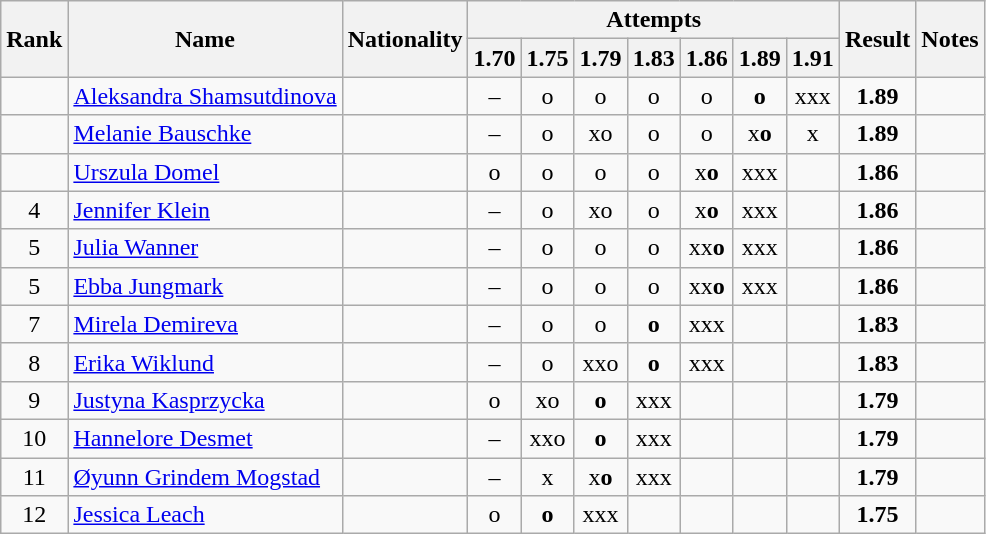<table class="wikitable sortable" style="text-align:center">
<tr>
<th rowspan=2>Rank</th>
<th rowspan=2>Name</th>
<th rowspan=2>Nationality</th>
<th colspan=7>Attempts</th>
<th rowspan=2>Result</th>
<th rowspan=2>Notes</th>
</tr>
<tr>
<th>1.70</th>
<th>1.75</th>
<th>1.79</th>
<th>1.83</th>
<th>1.86</th>
<th>1.89</th>
<th>1.91</th>
</tr>
<tr>
<td></td>
<td align=left><a href='#'>Aleksandra Shamsutdinova</a></td>
<td align=left></td>
<td>–</td>
<td>o</td>
<td>o</td>
<td>o</td>
<td>o</td>
<td><strong>o</strong></td>
<td>xxx</td>
<td><strong>1.89</strong></td>
<td></td>
</tr>
<tr>
<td></td>
<td align=left><a href='#'>Melanie Bauschke</a></td>
<td align=left></td>
<td>–</td>
<td>o</td>
<td>xo</td>
<td>o</td>
<td>o</td>
<td>x<strong>o</strong></td>
<td>x</td>
<td><strong>1.89</strong></td>
<td></td>
</tr>
<tr>
<td></td>
<td align=left><a href='#'>Urszula Domel</a></td>
<td align=left></td>
<td>o</td>
<td>o</td>
<td>o</td>
<td>o</td>
<td>x<strong>o</strong></td>
<td>xxx</td>
<td></td>
<td><strong>1.86</strong></td>
<td></td>
</tr>
<tr>
<td>4</td>
<td align=left><a href='#'>Jennifer Klein</a></td>
<td align=left></td>
<td>–</td>
<td>o</td>
<td>xo</td>
<td>o</td>
<td>x<strong>o</strong></td>
<td>xxx</td>
<td></td>
<td><strong>1.86</strong></td>
<td></td>
</tr>
<tr>
<td>5</td>
<td align=left><a href='#'>Julia Wanner</a></td>
<td align=left></td>
<td>–</td>
<td>o</td>
<td>o</td>
<td>o</td>
<td>xx<strong>o</strong></td>
<td>xxx</td>
<td></td>
<td><strong>1.86</strong></td>
<td></td>
</tr>
<tr>
<td>5</td>
<td align=left><a href='#'>Ebba Jungmark</a></td>
<td align=left></td>
<td>–</td>
<td>o</td>
<td>o</td>
<td>o</td>
<td>xx<strong>o</strong></td>
<td>xxx</td>
<td></td>
<td><strong>1.86</strong></td>
<td></td>
</tr>
<tr>
<td>7</td>
<td align=left><a href='#'>Mirela Demireva</a></td>
<td align=left></td>
<td>–</td>
<td>o</td>
<td>o</td>
<td><strong>o</strong></td>
<td>xxx</td>
<td></td>
<td></td>
<td><strong>1.83</strong></td>
<td></td>
</tr>
<tr>
<td>8</td>
<td align=left><a href='#'>Erika Wiklund</a></td>
<td align=left></td>
<td>–</td>
<td>o</td>
<td>xxo</td>
<td><strong>o</strong></td>
<td>xxx</td>
<td></td>
<td></td>
<td><strong>1.83</strong></td>
<td></td>
</tr>
<tr>
<td>9</td>
<td align=left><a href='#'>Justyna Kasprzycka</a></td>
<td align=left></td>
<td>o</td>
<td>xo</td>
<td><strong>o</strong></td>
<td>xxx</td>
<td></td>
<td></td>
<td></td>
<td><strong>1.79</strong></td>
<td></td>
</tr>
<tr>
<td>10</td>
<td align=left><a href='#'>Hannelore Desmet</a></td>
<td align=left></td>
<td>–</td>
<td>xxo</td>
<td><strong>o</strong></td>
<td>xxx</td>
<td></td>
<td></td>
<td></td>
<td><strong>1.79</strong></td>
<td></td>
</tr>
<tr>
<td>11</td>
<td align=left><a href='#'>Øyunn Grindem Mogstad</a></td>
<td align=left></td>
<td>–</td>
<td>x</td>
<td>x<strong>o</strong></td>
<td>xxx</td>
<td></td>
<td></td>
<td></td>
<td><strong>1.79</strong></td>
<td></td>
</tr>
<tr>
<td>12</td>
<td align=left><a href='#'>Jessica Leach</a></td>
<td align=left></td>
<td>o</td>
<td><strong>o</strong></td>
<td>xxx</td>
<td></td>
<td></td>
<td></td>
<td></td>
<td><strong>1.75</strong></td>
<td></td>
</tr>
</table>
